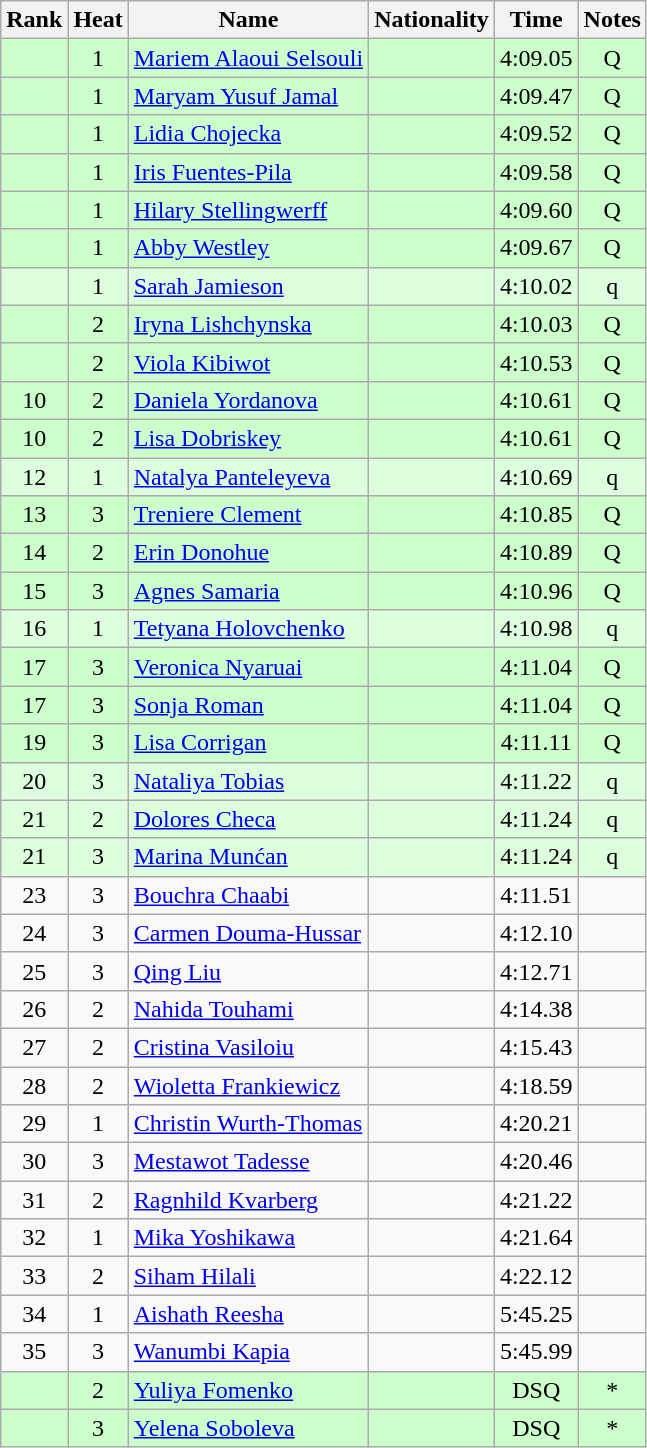<table class="wikitable sortable" style="text-align:center">
<tr>
<th>Rank</th>
<th>Heat</th>
<th>Name</th>
<th>Nationality</th>
<th>Time</th>
<th>Notes</th>
</tr>
<tr bgcolor=ccffcc>
<td></td>
<td>1</td>
<td align=left><a href='#'>Mariem Alaoui Selsouli</a></td>
<td align=left></td>
<td>4:09.05</td>
<td>Q</td>
</tr>
<tr bgcolor=ccffcc>
<td></td>
<td>1</td>
<td align=left><a href='#'>Maryam Yusuf Jamal</a></td>
<td align=left></td>
<td>4:09.47</td>
<td>Q</td>
</tr>
<tr bgcolor=ccffcc>
<td></td>
<td>1</td>
<td align=left><a href='#'>Lidia Chojecka</a></td>
<td align=left></td>
<td>4:09.52</td>
<td>Q</td>
</tr>
<tr bgcolor=ccffcc>
<td></td>
<td>1</td>
<td align=left><a href='#'>Iris Fuentes-Pila</a></td>
<td align=left></td>
<td>4:09.58</td>
<td>Q</td>
</tr>
<tr bgcolor=ccffcc>
<td></td>
<td>1</td>
<td align=left><a href='#'>Hilary Stellingwerff</a></td>
<td align=left></td>
<td>4:09.60</td>
<td>Q</td>
</tr>
<tr bgcolor=ccffcc>
<td></td>
<td>1</td>
<td align=left><a href='#'>Abby Westley</a></td>
<td align=left></td>
<td>4:09.67</td>
<td>Q</td>
</tr>
<tr bgcolor=ddffdd>
<td></td>
<td>1</td>
<td align=left><a href='#'>Sarah Jamieson</a></td>
<td align=left></td>
<td>4:10.02</td>
<td>q</td>
</tr>
<tr bgcolor=ccffcc>
<td></td>
<td>2</td>
<td align=left><a href='#'>Iryna Lishchynska</a></td>
<td align=left></td>
<td>4:10.03</td>
<td>Q</td>
</tr>
<tr bgcolor=ccffcc>
<td></td>
<td>2</td>
<td align=left><a href='#'>Viola Kibiwot</a></td>
<td align=left></td>
<td>4:10.53</td>
<td>Q</td>
</tr>
<tr bgcolor=ccffcc>
<td>10</td>
<td>2</td>
<td align=left><a href='#'>Daniela Yordanova</a></td>
<td align=left></td>
<td>4:10.61</td>
<td>Q</td>
</tr>
<tr bgcolor=ccffcc>
<td>10</td>
<td>2</td>
<td align=left><a href='#'>Lisa Dobriskey</a></td>
<td align=left></td>
<td>4:10.61</td>
<td>Q</td>
</tr>
<tr bgcolor=ddffdd>
<td>12</td>
<td>1</td>
<td align=left><a href='#'>Natalya Panteleyeva</a></td>
<td align=left></td>
<td>4:10.69</td>
<td>q</td>
</tr>
<tr bgcolor=ccffcc>
<td>13</td>
<td>3</td>
<td align=left><a href='#'>Treniere Clement</a></td>
<td align=left></td>
<td>4:10.85</td>
<td>Q</td>
</tr>
<tr bgcolor=ccffcc>
<td>14</td>
<td>2</td>
<td align=left><a href='#'>Erin Donohue</a></td>
<td align=left></td>
<td>4:10.89</td>
<td>Q</td>
</tr>
<tr bgcolor=ccffcc>
<td>15</td>
<td>3</td>
<td align=left><a href='#'>Agnes Samaria</a></td>
<td align=left></td>
<td>4:10.96</td>
<td>Q</td>
</tr>
<tr bgcolor=ddffdd>
<td>16</td>
<td>1</td>
<td align=left><a href='#'>Tetyana Holovchenko</a></td>
<td align=left></td>
<td>4:10.98</td>
<td>q</td>
</tr>
<tr bgcolor=ccffcc>
<td>17</td>
<td>3</td>
<td align=left><a href='#'>Veronica Nyaruai</a></td>
<td align=left></td>
<td>4:11.04</td>
<td>Q</td>
</tr>
<tr bgcolor=ccffcc>
<td>17</td>
<td>3</td>
<td align=left><a href='#'>Sonja Roman</a></td>
<td align=left></td>
<td>4:11.04</td>
<td>Q</td>
</tr>
<tr bgcolor=ccffcc>
<td>19</td>
<td>3</td>
<td align=left><a href='#'>Lisa Corrigan</a></td>
<td align=left></td>
<td>4:11.11</td>
<td>Q</td>
</tr>
<tr bgcolor=ddffdd>
<td>20</td>
<td>3</td>
<td align=left><a href='#'>Nataliya Tobias</a></td>
<td align=left></td>
<td>4:11.22</td>
<td>q</td>
</tr>
<tr bgcolor=ddffdd>
<td>21</td>
<td>2</td>
<td align=left><a href='#'>Dolores Checa</a></td>
<td align=left></td>
<td>4:11.24</td>
<td>q</td>
</tr>
<tr bgcolor=ddffdd>
<td>21</td>
<td>3</td>
<td align=left><a href='#'>Marina Munćan</a></td>
<td align=left></td>
<td>4:11.24</td>
<td>q</td>
</tr>
<tr>
<td>23</td>
<td>3</td>
<td align=left><a href='#'>Bouchra Chaabi</a></td>
<td align=left></td>
<td>4:11.51</td>
<td></td>
</tr>
<tr>
<td>24</td>
<td>3</td>
<td align=left><a href='#'>Carmen Douma-Hussar</a></td>
<td align=left></td>
<td>4:12.10</td>
<td></td>
</tr>
<tr>
<td>25</td>
<td>3</td>
<td align=left><a href='#'>Qing Liu</a></td>
<td align=left></td>
<td>4:12.71</td>
<td></td>
</tr>
<tr>
<td>26</td>
<td>2</td>
<td align=left><a href='#'>Nahida Touhami</a></td>
<td align=left></td>
<td>4:14.38</td>
<td></td>
</tr>
<tr>
<td>27</td>
<td>2</td>
<td align=left><a href='#'>Cristina Vasiloiu</a></td>
<td align=left></td>
<td>4:15.43</td>
<td></td>
</tr>
<tr>
<td>28</td>
<td>2</td>
<td align=left><a href='#'>Wioletta Frankiewicz</a></td>
<td align=left></td>
<td>4:18.59</td>
<td></td>
</tr>
<tr>
<td>29</td>
<td>1</td>
<td align=left><a href='#'>Christin Wurth-Thomas</a></td>
<td align=left></td>
<td>4:20.21</td>
<td></td>
</tr>
<tr>
<td>30</td>
<td>3</td>
<td align=left><a href='#'>Mestawot Tadesse</a></td>
<td align=left></td>
<td>4:20.46</td>
<td></td>
</tr>
<tr>
<td>31</td>
<td>2</td>
<td align=left><a href='#'>Ragnhild Kvarberg</a></td>
<td align=left></td>
<td>4:21.22</td>
<td></td>
</tr>
<tr>
<td>32</td>
<td>1</td>
<td align=left><a href='#'>Mika Yoshikawa</a></td>
<td align=left></td>
<td>4:21.64</td>
<td></td>
</tr>
<tr>
<td>33</td>
<td>2</td>
<td align=left><a href='#'>Siham Hilali</a></td>
<td align=left></td>
<td>4:22.12</td>
<td></td>
</tr>
<tr>
<td>34</td>
<td>1</td>
<td align=left><a href='#'>Aishath Reesha</a></td>
<td align=left></td>
<td>5:45.25</td>
<td></td>
</tr>
<tr>
<td>35</td>
<td>3</td>
<td align=left><a href='#'>Wanumbi Kapia</a></td>
<td align=left></td>
<td>5:45.99</td>
<td></td>
</tr>
<tr bgcolor=ccffcc>
<td></td>
<td>2</td>
<td align=left><a href='#'>Yuliya Fomenko</a></td>
<td align=left></td>
<td>DSQ</td>
<td>*</td>
</tr>
<tr bgcolor=ccffcc>
<td></td>
<td>3</td>
<td align=left><a href='#'>Yelena Soboleva</a></td>
<td align=left></td>
<td>DSQ</td>
<td>*</td>
</tr>
</table>
